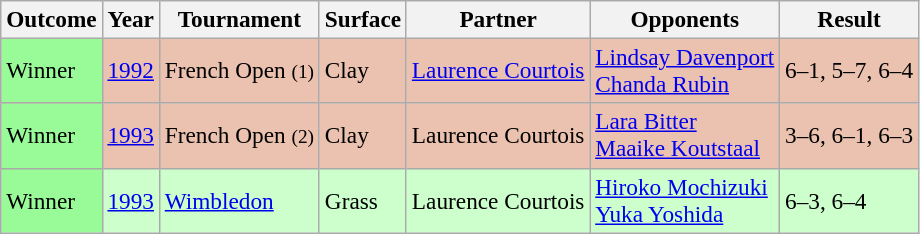<table class="sortable wikitable" style="font-size:97%;">
<tr>
<th>Outcome</th>
<th>Year</th>
<th>Tournament</th>
<th>Surface</th>
<th>Partner</th>
<th>Opponents</th>
<th>Result</th>
</tr>
<tr bgcolor="#EBC2AF">
<td bgcolor="98FB98">Winner</td>
<td><a href='#'>1992</a></td>
<td>French Open <small>(1)</small></td>
<td>Clay</td>
<td> <a href='#'>Laurence Courtois</a></td>
<td> <a href='#'>Lindsay Davenport</a> <br>  <a href='#'>Chanda Rubin</a></td>
<td>6–1, 5–7, 6–4</td>
</tr>
<tr bgcolor="#EBC2AF">
<td bgcolor="98FB98">Winner</td>
<td><a href='#'>1993</a></td>
<td>French Open <small>(2)</small></td>
<td>Clay</td>
<td> Laurence Courtois</td>
<td> <a href='#'>Lara Bitter</a> <br>  <a href='#'>Maaike Koutstaal</a></td>
<td>3–6, 6–1, 6–3</td>
</tr>
<tr bgcolor="#CCFFCC">
<td bgcolor="98FB98">Winner</td>
<td><a href='#'>1993</a></td>
<td><a href='#'>Wimbledon</a></td>
<td>Grass</td>
<td> Laurence Courtois</td>
<td> <a href='#'>Hiroko Mochizuki</a> <br>  <a href='#'>Yuka Yoshida</a></td>
<td>6–3, 6–4</td>
</tr>
</table>
